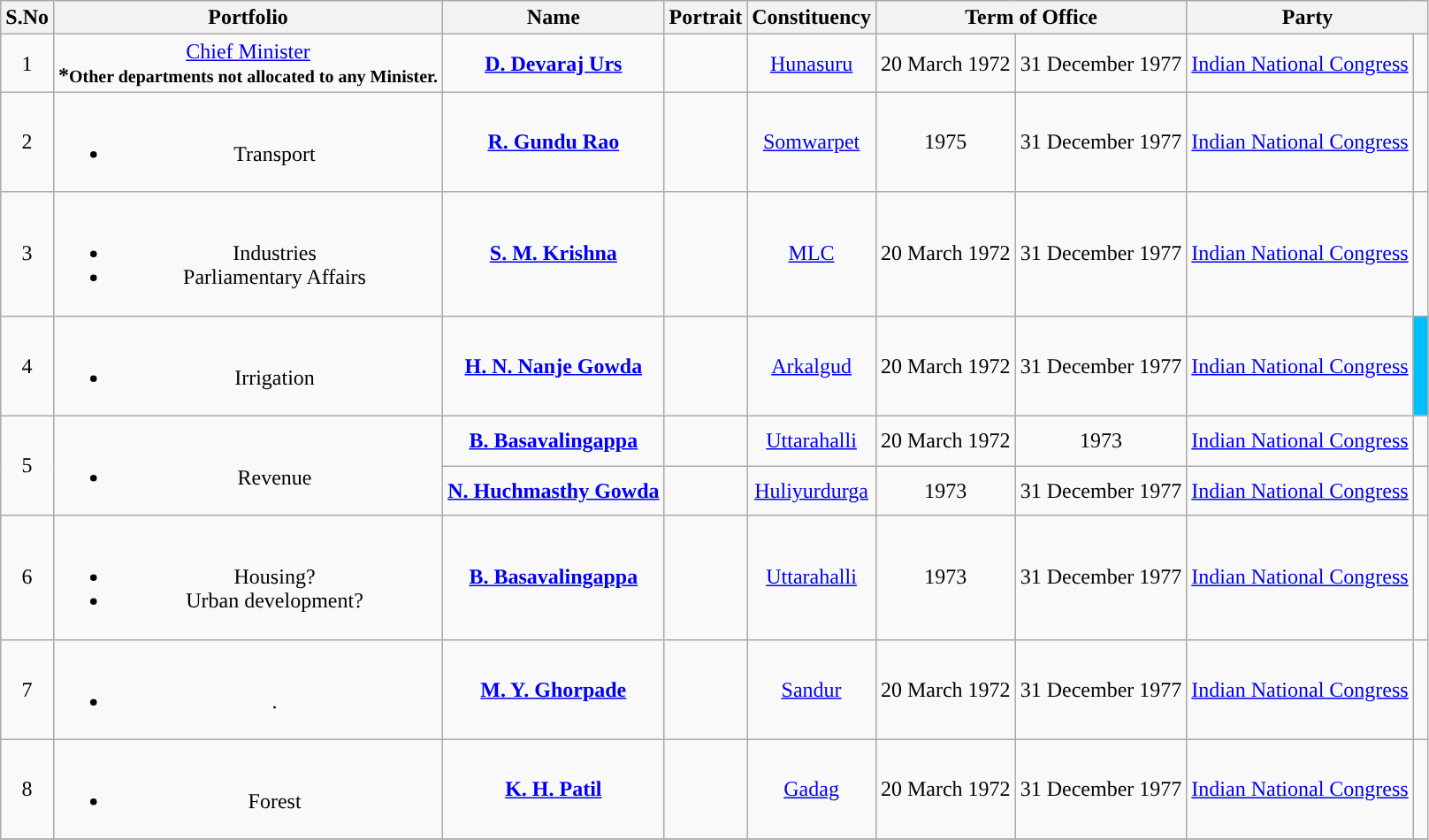<table class="wikitable sortable" style="text-align:center;">
<tr>
<th>S.No</th>
<th>Portfolio</th>
<th>Name</th>
<th>Portrait</th>
<th>Constituency</th>
<th colspan="2">Term of Office</th>
<th colspan="2" scope="col">Party</th>
</tr>
<tr>
<td>1</td>
<td><a href='#'>Chief Minister</a><br><strong>*<small>Other departments not allocated to any Minister.</small></strong></td>
<td><strong><a href='#'>D. Devaraj Urs</a></strong><br></td>
<td></td>
<td><a href='#'>Hunasuru</a></td>
<td>20 March 1972</td>
<td>31 December 1977</td>
<td><a href='#'>Indian National Congress</a></td>
<td width="4px" style="background-color: "></td>
</tr>
<tr style="text-align:center">
<td>2</td>
<td><br><ul><li>Transport</li></ul></td>
<td><strong><a href='#'>R. Gundu Rao</a></strong></td>
<td></td>
<td><a href='#'>Somwarpet</a></td>
<td>1975</td>
<td>31 December 1977</td>
<td><a href='#'>Indian National Congress</a></td>
<td width="4px" style="background-color: "></td>
</tr>
<tr>
<td>3</td>
<td><br><ul><li>Industries</li><li>Parliamentary Affairs</li></ul></td>
<td><strong><a href='#'>S. M. Krishna</a></strong></td>
<td></td>
<td><a href='#'>MLC</a></td>
<td>20 March 1972</td>
<td>31 December 1977</td>
<td><a href='#'>Indian National Congress</a></td>
<td width="4px" style="background-color: "></td>
</tr>
<tr>
<td>4</td>
<td><br><ul><li>Irrigation</li></ul></td>
<td><strong><a href='#'>H. N. Nanje Gowda</a></strong></td>
<td></td>
<td><a href='#'>Arkalgud</a></td>
<td>20 March 1972</td>
<td>31 December 1977</td>
<td><a href='#'>Indian National Congress</a></td>
<td width="4px" bgcolor="#00BFFF"></td>
</tr>
<tr>
<td rowspan="2">5</td>
<td rowspan="2"><br><ul><li>Revenue</li></ul></td>
<td><strong><a href='#'>B. Basavalingappa</a></strong></td>
<td></td>
<td><a href='#'>Uttarahalli</a></td>
<td>20 March 1972</td>
<td>1973</td>
<td><a href='#'>Indian National Congress</a></td>
<td width="4px" style="background-color: "></td>
</tr>
<tr>
<td><strong><a href='#'>N. Huchmasthy Gowda</a></strong></td>
<td></td>
<td><a href='#'>Huliyurdurga</a></td>
<td>1973</td>
<td>31 December 1977</td>
<td><a href='#'>Indian National Congress</a></td>
<td width="4px" style="background-color: "></td>
</tr>
<tr>
<td>6</td>
<td><br><ul><li>Housing?</li><li>Urban development?</li></ul></td>
<td><strong><a href='#'>B. Basavalingappa</a></strong></td>
<td></td>
<td><a href='#'>Uttarahalli</a></td>
<td>1973</td>
<td>31 December 1977</td>
<td><a href='#'>Indian National Congress</a></td>
<td width="4px" style="background-color: "></td>
</tr>
<tr>
<td>7</td>
<td><br><ul><li>.</li></ul></td>
<td><strong><a href='#'>M. Y. Ghorpade</a></strong></td>
<td></td>
<td><a href='#'>Sandur</a></td>
<td>20 March 1972</td>
<td>31 December 1977</td>
<td><a href='#'>Indian National Congress</a></td>
<td width="4px" style="background-color: "></td>
</tr>
<tr>
<td>8</td>
<td><br><ul><li>Forest</li></ul></td>
<td><strong><a href='#'>K. H. Patil</a></strong></td>
<td></td>
<td><a href='#'>Gadag</a></td>
<td>20 March 1972</td>
<td>31 December 1977</td>
<td><a href='#'>Indian National Congress</a></td>
<td width="4px" style="background-color: "></td>
</tr>
<tr>
</tr>
</table>
